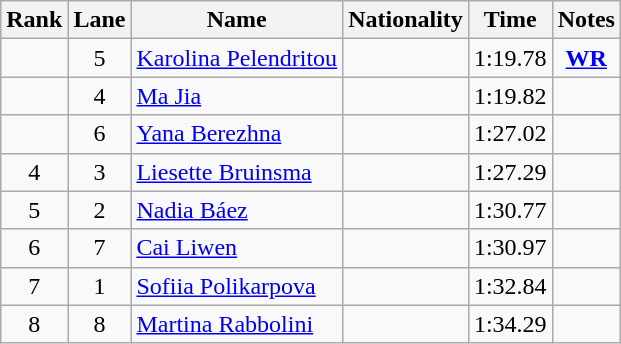<table class="wikitable sortable" style="text-align:center">
<tr>
<th>Rank</th>
<th>Lane</th>
<th>Name</th>
<th>Nationality</th>
<th>Time</th>
<th>Notes</th>
</tr>
<tr>
<td></td>
<td>5</td>
<td align=left><a href='#'>Karolina Pelendritou</a></td>
<td align=left></td>
<td>1:19.78</td>
<td><strong><a href='#'>WR</a></strong></td>
</tr>
<tr>
<td></td>
<td>4</td>
<td align=left><a href='#'>Ma Jia</a></td>
<td align=left></td>
<td>1:19.82</td>
<td></td>
</tr>
<tr>
<td></td>
<td>6</td>
<td align=left><a href='#'>Yana Berezhna</a></td>
<td align=left></td>
<td>1:27.02</td>
<td></td>
</tr>
<tr>
<td>4</td>
<td>3</td>
<td align=left><a href='#'>Liesette Bruinsma</a></td>
<td align=left></td>
<td>1:27.29</td>
<td></td>
</tr>
<tr>
<td>5</td>
<td>2</td>
<td align=left><a href='#'>Nadia Báez</a></td>
<td align=left></td>
<td>1:30.77</td>
<td></td>
</tr>
<tr>
<td>6</td>
<td>7</td>
<td align=left><a href='#'>Cai Liwen</a></td>
<td align=left></td>
<td>1:30.97</td>
<td></td>
</tr>
<tr>
<td>7</td>
<td>1</td>
<td align=left><a href='#'>Sofiia Polikarpova</a></td>
<td align=left></td>
<td>1:32.84</td>
<td></td>
</tr>
<tr>
<td>8</td>
<td>8</td>
<td align=left><a href='#'>Martina Rabbolini</a></td>
<td align=left></td>
<td>1:34.29</td>
<td></td>
</tr>
</table>
